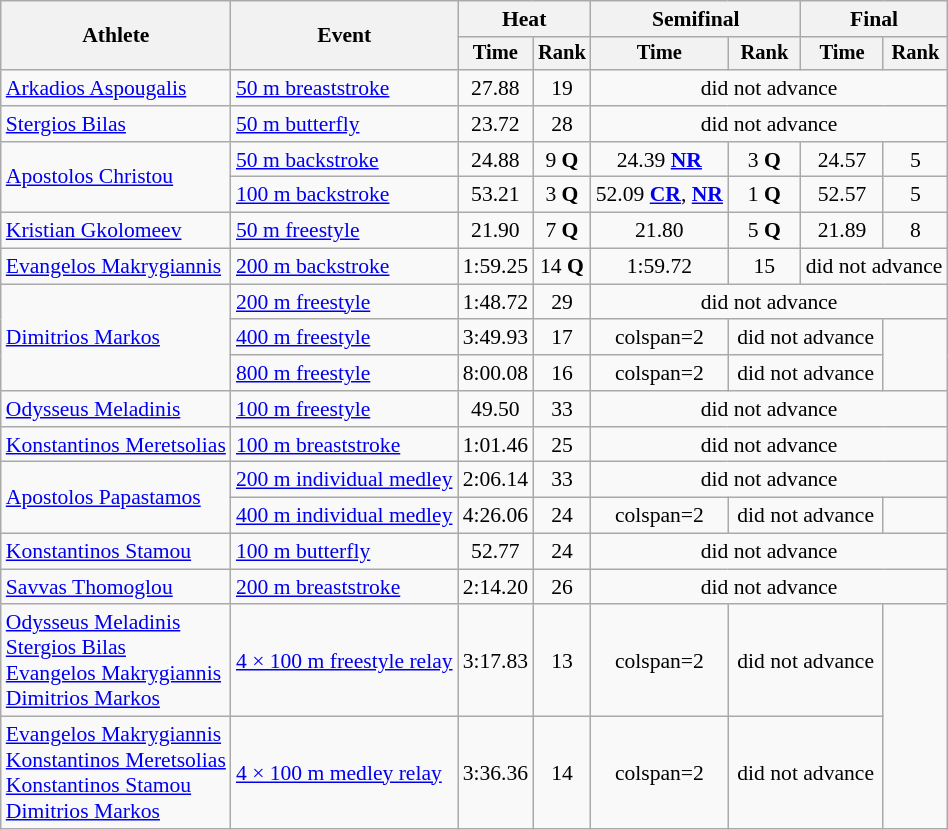<table class=wikitable style="font-size:90%">
<tr>
<th rowspan="2">Athlete</th>
<th rowspan="2">Event</th>
<th colspan="2">Heat</th>
<th colspan="2">Semifinal</th>
<th colspan="2">Final</th>
</tr>
<tr style="font-size:95%">
<th>Time</th>
<th>Rank</th>
<th>Time</th>
<th>Rank</th>
<th>Time</th>
<th>Rank</th>
</tr>
<tr style="text-align:center">
<td style="text-align:left"><a href='#'>Arkadios Aspougalis</a></td>
<td style="text-align:left"><a href='#'>50 m breaststroke</a></td>
<td>27.88</td>
<td>19</td>
<td colspan=4>did not advance</td>
</tr>
<tr style="text-align:center">
<td style="text-align:left"><a href='#'>Stergios Bilas</a></td>
<td style="text-align:left"><a href='#'>50 m butterfly</a></td>
<td>23.72</td>
<td>28</td>
<td colspan=4>did not advance</td>
</tr>
<tr style="text-align:center">
<td style="text-align:left" rowspan=2><a href='#'>Apostolos Christou</a></td>
<td style="text-align:left"><a href='#'>50 m backstroke</a></td>
<td>24.88</td>
<td>9 <strong>Q</strong></td>
<td>24.39 <strong><a href='#'>NR</a></strong></td>
<td>3 <strong>Q</strong></td>
<td>24.57</td>
<td>5</td>
</tr>
<tr style="text-align:center">
<td style="text-align:left"><a href='#'>100 m backstroke</a></td>
<td>53.21</td>
<td>3 <strong>Q</strong></td>
<td>52.09 <strong><a href='#'>CR</a></strong>, <strong><a href='#'>NR</a></strong></td>
<td>1 <strong>Q</strong></td>
<td>52.57</td>
<td>5</td>
</tr>
<tr style="text-align:center">
<td style="text-align:left"><a href='#'>Kristian Gkolomeev</a></td>
<td style="text-align:left"><a href='#'>50 m freestyle</a></td>
<td>21.90</td>
<td>7 <strong>Q</strong></td>
<td>21.80</td>
<td>5 <strong>Q</strong></td>
<td>21.89</td>
<td>8</td>
</tr>
<tr style="text-align:center">
<td style="text-align:left"><a href='#'>Evangelos Makrygiannis</a></td>
<td style="text-align:left"><a href='#'>200 m backstroke</a></td>
<td>1:59.25</td>
<td>14 <strong>Q</strong></td>
<td>1:59.72</td>
<td>15</td>
<td colspan=2>did not advance</td>
</tr>
<tr style="text-align:center">
<td style="text-align:left" rowspan=3><a href='#'>Dimitrios Markos</a></td>
<td style="text-align:left"><a href='#'>200 m freestyle</a></td>
<td>1:48.72</td>
<td>29</td>
<td colspan=4>did not advance</td>
</tr>
<tr style="text-align:center">
<td style="text-align:left"><a href='#'>400 m freestyle</a></td>
<td>3:49.93</td>
<td>17</td>
<td>colspan=2 </td>
<td colspan=2>did not advance</td>
</tr>
<tr style="text-align:center">
<td style="text-align:left"><a href='#'>800 m freestyle</a></td>
<td>8:00.08</td>
<td>16</td>
<td>colspan=2 </td>
<td colspan=2>did not advance</td>
</tr>
<tr style="text-align:center">
<td style="text-align:left"><a href='#'>Odysseus Meladinis</a></td>
<td style="text-align:left"><a href='#'>100 m freestyle</a></td>
<td>49.50</td>
<td>33</td>
<td colspan=4>did not advance</td>
</tr>
<tr style="text-align:center">
<td style="text-align:left"><a href='#'>Konstantinos Meretsolias</a></td>
<td style="text-align:left"><a href='#'>100 m breaststroke</a></td>
<td>1:01.46</td>
<td>25</td>
<td colspan=4>did not advance</td>
</tr>
<tr style="text-align:center">
<td style="text-align:left" rowspan=2><a href='#'>Apostolos Papastamos</a></td>
<td style="text-align:left"><a href='#'>200 m individual medley</a></td>
<td>2:06.14</td>
<td>33</td>
<td colspan=4>did not advance</td>
</tr>
<tr style="text-align:center">
<td style="text-align:left"><a href='#'>400 m individual medley</a></td>
<td>4:26.06</td>
<td>24</td>
<td>colspan=2 </td>
<td colspan=2>did not advance</td>
</tr>
<tr style="text-align:center">
<td style="text-align:left"><a href='#'>Konstantinos Stamou</a></td>
<td style="text-align:left"><a href='#'>100 m butterfly</a></td>
<td>52.77</td>
<td>24</td>
<td colspan=4>did not advance</td>
</tr>
<tr style="text-align:center">
<td style="text-align:left"><a href='#'>Savvas Thomoglou</a></td>
<td style="text-align:left"><a href='#'>200 m breaststroke</a></td>
<td>2:14.20</td>
<td>26</td>
<td colspan=4>did not advance</td>
</tr>
<tr style="text-align:center">
<td style="text-align:left"><a href='#'>Odysseus Meladinis</a><br><a href='#'>Stergios Bilas</a><br><a href='#'>Evangelos Makrygiannis</a><br><a href='#'>Dimitrios Markos</a></td>
<td style="text-align:left"><a href='#'>4 × 100 m freestyle relay</a></td>
<td>3:17.83</td>
<td>13</td>
<td>colspan=2 </td>
<td colspan=2>did not advance</td>
</tr>
<tr style="text-align:center">
<td style="text-align:left"><a href='#'>Evangelos Makrygiannis</a><br><a href='#'>Konstantinos Meretsolias</a><br><a href='#'>Konstantinos Stamou</a><br><a href='#'>Dimitrios Markos</a></td>
<td style="text-align:left"><a href='#'>4 × 100 m medley relay</a></td>
<td>3:36.36</td>
<td>14</td>
<td>colspan=2 </td>
<td colspan=2>did not advance</td>
</tr>
</table>
